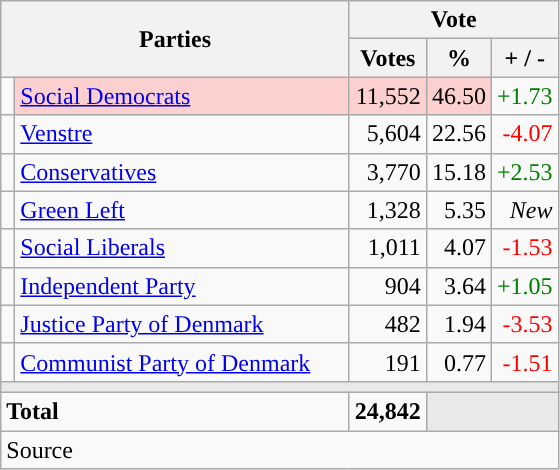<table class="wikitable" style="text-align:right;">
<tr>
<th style="text-align:centre;" rowspan="2" colspan="2" width="225">Parties</th>
<th colspan="3">Vote</th>
</tr>
<tr>
<th width="15">Votes</th>
<th width="15">%</th>
<th width="15">+ / -</th>
</tr>
<tr>
<td width="2" style="color:inherit;background:"></td>
<td bgcolor=#fbd0ce  align="left"><a href='#'>Social Democrats</a></td>
<td bgcolor=#fbd0ce>11,552</td>
<td bgcolor=#fbd0ce>46.50</td>
<td style=color:green;>+1.73</td>
</tr>
<tr>
<td width="2" style="color:inherit;background:"></td>
<td align="left"><a href='#'>Venstre</a></td>
<td>5,604</td>
<td>22.56</td>
<td style=color:red;>-4.07</td>
</tr>
<tr>
<td width="2" style="color:inherit;background:"></td>
<td align="left"><a href='#'>Conservatives</a></td>
<td>3,770</td>
<td>15.18</td>
<td style=color:green;>+2.53</td>
</tr>
<tr>
<td width="2" style="color:inherit;background:"></td>
<td align="left"><a href='#'>Green Left</a></td>
<td>1,328</td>
<td>5.35</td>
<td><em>New</em></td>
</tr>
<tr>
<td width="2" style="color:inherit;background:"></td>
<td align="left"><a href='#'>Social Liberals</a></td>
<td>1,011</td>
<td>4.07</td>
<td style=color:red;>-1.53</td>
</tr>
<tr>
<td width="2" style="color:inherit;background:"></td>
<td align="left"><a href='#'>Independent Party</a></td>
<td>904</td>
<td>3.64</td>
<td style=color:green;>+1.05</td>
</tr>
<tr>
<td width="2" style="color:inherit;background:"></td>
<td align="left"><a href='#'>Justice Party of Denmark</a></td>
<td>482</td>
<td>1.94</td>
<td style=color:red;>-3.53</td>
</tr>
<tr>
<td width="2" style="color:inherit;background:"></td>
<td align="left"><a href='#'>Communist Party of Denmark</a></td>
<td>191</td>
<td>0.77</td>
<td style=color:red;>-1.51</td>
</tr>
<tr>
<td colspan="7" bgcolor="#E9E9E9"></td>
</tr>
<tr>
<td align="left" colspan="2"><strong>Total</strong></td>
<td><strong>24,842</strong></td>
<td bgcolor="#E9E9E9" colspan="2"></td>
</tr>
<tr>
<td align="left" colspan="6">Source</td>
</tr>
</table>
